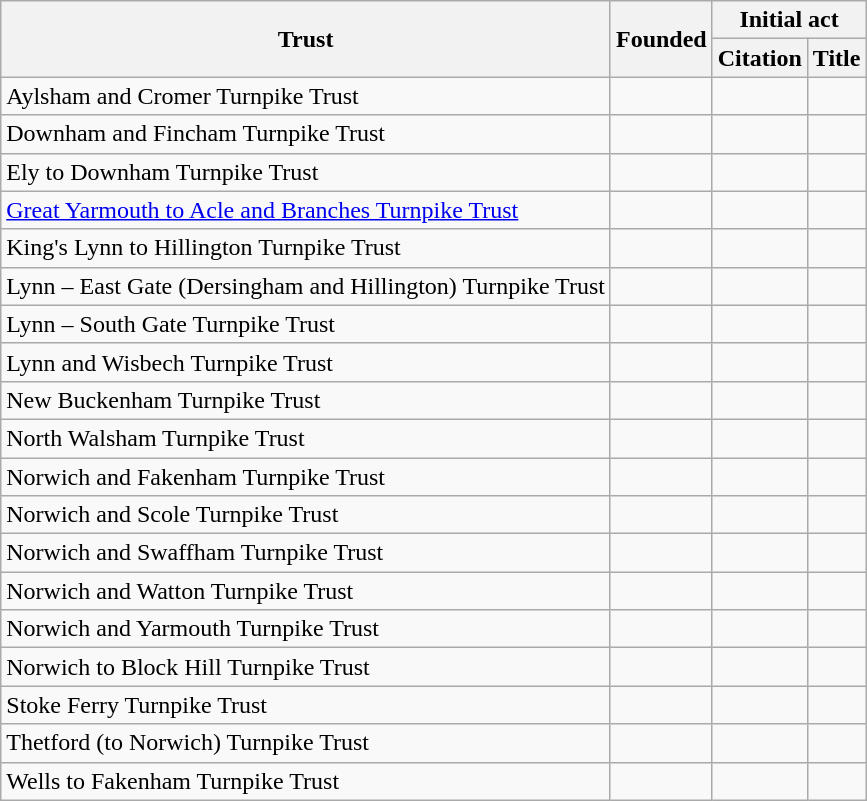<table class="wikitable sortable">
<tr>
<th rowspan=2>Trust</th>
<th rowspan=2>Founded</th>
<th colspan=2>Initial act</th>
</tr>
<tr>
<th>Citation</th>
<th>Title</th>
</tr>
<tr>
<td>Aylsham and Cromer Turnpike Trust</td>
<td></td>
<td></td>
<td></td>
</tr>
<tr>
<td>Downham and Fincham Turnpike Trust</td>
<td></td>
<td></td>
<td></td>
</tr>
<tr>
<td>Ely to Downham Turnpike Trust</td>
<td></td>
<td></td>
<td></td>
</tr>
<tr>
<td><a href='#'>Great Yarmouth to Acle and Branches Turnpike Trust</a></td>
<td></td>
<td></td>
<td></td>
</tr>
<tr>
<td>King's Lynn to Hillington Turnpike Trust</td>
<td></td>
<td></td>
<td></td>
</tr>
<tr>
<td>Lynn – East Gate (Dersingham and Hillington) Turnpike Trust</td>
<td></td>
<td></td>
<td></td>
</tr>
<tr>
<td>Lynn – South Gate Turnpike Trust</td>
<td></td>
<td></td>
<td></td>
</tr>
<tr>
<td>Lynn and Wisbech Turnpike Trust</td>
<td></td>
<td></td>
<td></td>
</tr>
<tr>
<td>New Buckenham Turnpike Trust</td>
<td></td>
<td></td>
<td></td>
</tr>
<tr>
<td>North Walsham Turnpike Trust</td>
<td></td>
<td></td>
<td></td>
</tr>
<tr>
<td>Norwich and Fakenham Turnpike Trust</td>
<td></td>
<td></td>
<td></td>
</tr>
<tr>
<td>Norwich and Scole Turnpike Trust</td>
<td></td>
<td></td>
<td></td>
</tr>
<tr>
<td>Norwich and Swaffham Turnpike Trust</td>
<td></td>
<td></td>
<td></td>
</tr>
<tr>
<td>Norwich and Watton Turnpike Trust</td>
<td></td>
<td></td>
<td></td>
</tr>
<tr>
<td>Norwich and Yarmouth Turnpike Trust</td>
<td></td>
<td></td>
<td></td>
</tr>
<tr>
<td>Norwich to Block Hill Turnpike Trust</td>
<td></td>
<td></td>
<td></td>
</tr>
<tr>
<td>Stoke Ferry Turnpike Trust</td>
<td></td>
<td></td>
<td></td>
</tr>
<tr>
<td>Thetford (to Norwich) Turnpike Trust</td>
<td></td>
<td></td>
<td></td>
</tr>
<tr>
<td>Wells to Fakenham Turnpike Trust</td>
<td></td>
<td></td>
<td></td>
</tr>
</table>
